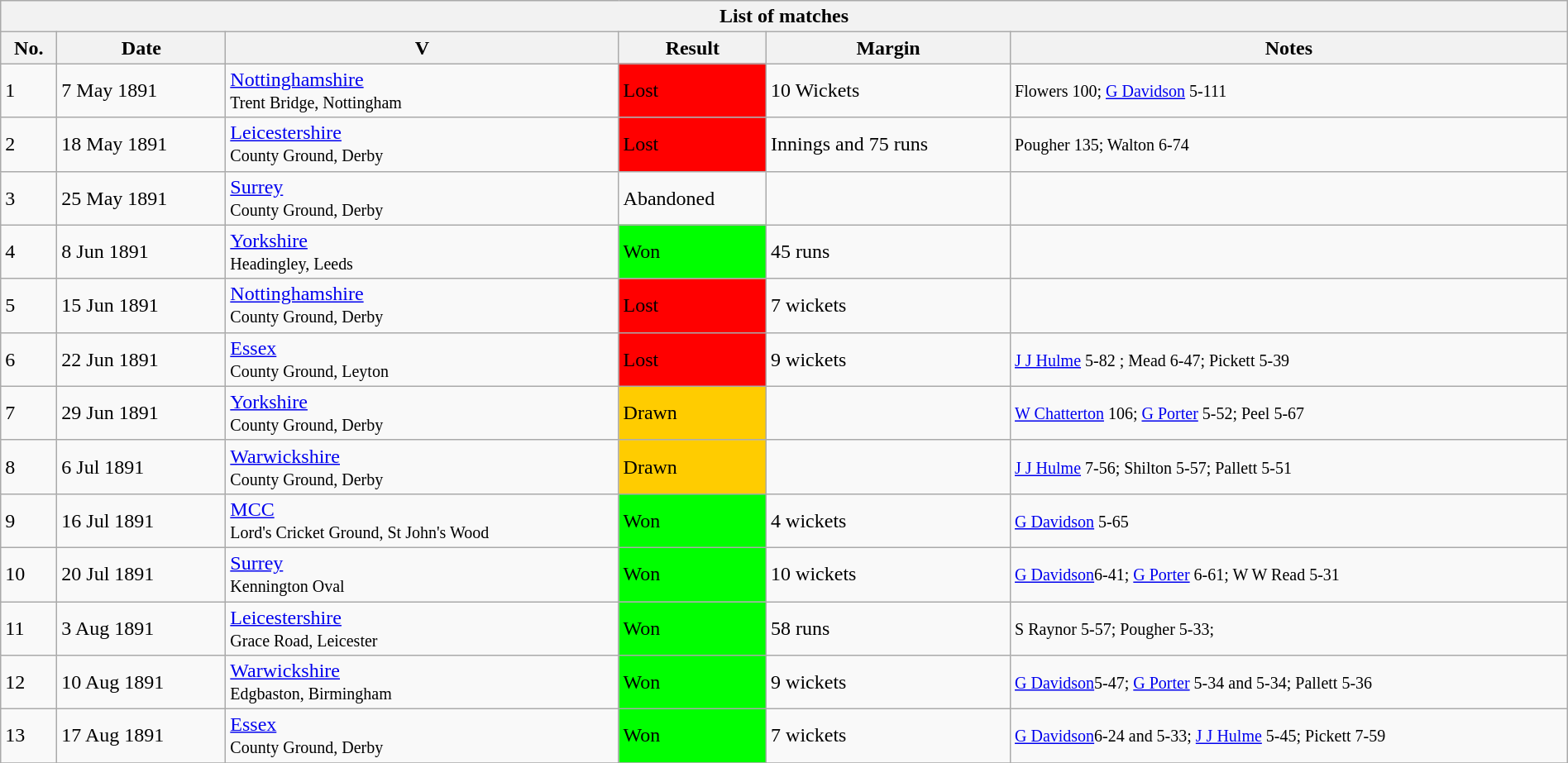<table class="wikitable" width="100%">
<tr>
<th bgcolor="#efefef" colspan=6>List of matches</th>
</tr>
<tr bgcolor="#efefef">
<th>No.</th>
<th>Date</th>
<th>V</th>
<th>Result</th>
<th>Margin</th>
<th>Notes</th>
</tr>
<tr>
<td>1</td>
<td>7 May 1891</td>
<td><a href='#'>Nottinghamshire</a><br><small> Trent Bridge, Nottingham </small></td>
<td bgcolor="#FF0000">Lost</td>
<td>10 Wickets</td>
<td><small> Flowers 100; <a href='#'>G Davidson</a> 5-111    </small></td>
</tr>
<tr>
<td>2</td>
<td>18 May 1891</td>
<td><a href='#'>Leicestershire</a><br><small> County Ground, Derby </small></td>
<td bgcolor="#FF0000">Lost</td>
<td>Innings and 75 runs</td>
<td><small>Pougher 135; Walton 6-74    </small></td>
</tr>
<tr>
<td>3</td>
<td>25 May 1891</td>
<td><a href='#'>Surrey</a><br><small> County Ground, Derby </small></td>
<td>Abandoned</td>
<td><small>    </small></td>
</tr>
<tr>
<td>4</td>
<td>8 Jun 1891</td>
<td><a href='#'>Yorkshire</a> <br><small> Headingley, Leeds </small></td>
<td bgcolor="#00FF00">Won</td>
<td>45 runs</td>
<td><small>    </small></td>
</tr>
<tr>
<td>5</td>
<td>15 Jun 1891</td>
<td><a href='#'>Nottinghamshire</a><br><small> County Ground, Derby </small></td>
<td bgcolor="#FF0000">Lost</td>
<td>7 wickets</td>
<td><small>    </small></td>
</tr>
<tr>
<td>6</td>
<td>22 Jun 1891</td>
<td><a href='#'>Essex</a><br><small> County Ground, Leyton </small></td>
<td bgcolor="#FF0000">Lost</td>
<td>9 wickets</td>
<td><small><a href='#'>J J Hulme</a> 5-82 ; Mead 6-47; Pickett 5-39   </small></td>
</tr>
<tr>
<td>7</td>
<td>29 Jun 1891</td>
<td><a href='#'>Yorkshire</a> <br><small> County Ground, Derby </small></td>
<td bgcolor="#FFCC00">Drawn</td>
<td></td>
<td><small> <a href='#'>W Chatterton</a> 106; <a href='#'>G Porter</a> 5-52; Peel 5-67    </small></td>
</tr>
<tr>
<td>8</td>
<td>6 Jul 1891</td>
<td><a href='#'>Warwickshire</a>  <br><small> County Ground, Derby </small></td>
<td bgcolor="#FFCC00">Drawn</td>
<td></td>
<td><small> <a href='#'>J J Hulme</a> 7-56; Shilton 5-57; Pallett 5-51  </small></td>
</tr>
<tr>
<td>9</td>
<td>16 Jul 1891</td>
<td><a href='#'>MCC</a><br><small> Lord's Cricket Ground, St John's Wood </small></td>
<td bgcolor="#00FF00">Won</td>
<td>4 wickets</td>
<td><small><a href='#'>G Davidson</a> 5-65    </small></td>
</tr>
<tr>
<td>10</td>
<td>20 Jul 1891</td>
<td><a href='#'>Surrey</a><br><small> Kennington Oval </small></td>
<td bgcolor="#00FF00">Won</td>
<td>10 wickets</td>
<td><small> <a href='#'>G Davidson</a>6-41; <a href='#'>G Porter</a> 6-61; W W Read 5-31 </small></td>
</tr>
<tr>
<td>11</td>
<td>3 Aug 1891</td>
<td><a href='#'>Leicestershire</a><br><small> Grace Road, Leicester </small></td>
<td bgcolor="#00FF00">Won</td>
<td>58 runs</td>
<td><small> S Raynor 5-57; Pougher 5-33;    </small></td>
</tr>
<tr>
<td>12</td>
<td>10 Aug 1891</td>
<td><a href='#'>Warwickshire</a> <br><small> Edgbaston, Birmingham </small></td>
<td bgcolor="#00FF00">Won</td>
<td>9 wickets</td>
<td><small> <a href='#'>G Davidson</a>5-47; <a href='#'>G Porter</a> 5-34 and 5-34; Pallett 5-36    </small></td>
</tr>
<tr>
<td>13</td>
<td>17 Aug 1891</td>
<td><a href='#'>Essex</a><br><small> County Ground, Derby </small></td>
<td bgcolor="#00FF00">Won</td>
<td>7 wickets</td>
<td><small> <a href='#'>G Davidson</a>6-24 and 5-33; <a href='#'>J J Hulme</a> 5-45; Pickett 7-59   </small></td>
</tr>
<tr>
</tr>
</table>
